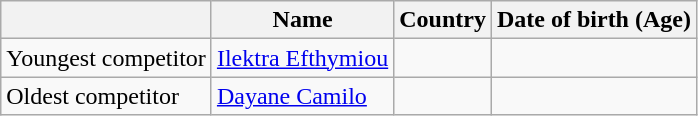<table class="wikitable sortable">
<tr>
<th></th>
<th>Name</th>
<th>Country</th>
<th>Date of birth (Age)</th>
</tr>
<tr>
<td>Youngest competitor</td>
<td><a href='#'>Ilektra Efthymiou</a></td>
<td></td>
<td></td>
</tr>
<tr>
<td>Oldest competitor</td>
<td><a href='#'>Dayane Camilo</a></td>
<td></td>
<td></td>
</tr>
</table>
